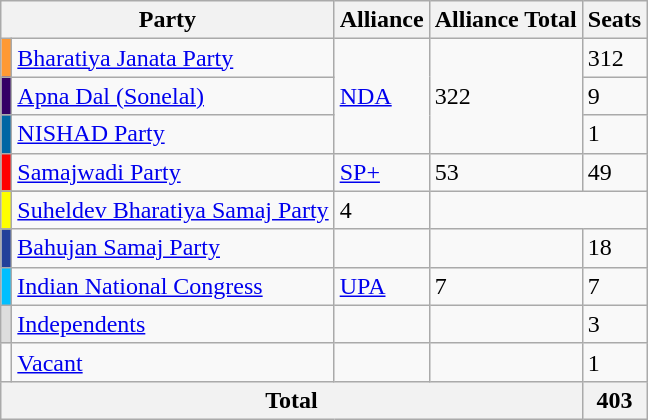<table class="wikitable">
<tr>
<th colspan="2">Party</th>
<th>Alliance</th>
<th>Alliance Total</th>
<th>Seats</th>
</tr>
<tr>
<td bgcolor=#FF9933></td>
<td><a href='#'>Bharatiya Janata Party</a></td>
<td rowspan="3"><a href='#'>NDA</a></td>
<td rowspan="3">322</td>
<td>312</td>
</tr>
<tr>
<td bgcolor=#330066></td>
<td><a href='#'>Apna Dal (Sonelal)</a></td>
<td>9</td>
</tr>
<tr>
<td bgcolor=#0066A4></td>
<td><a href='#'>NISHAD Party</a></td>
<td>1</td>
</tr>
<tr>
<td bgcolor=#FF0000></td>
<td><a href='#'>Samajwadi Party</a></td>
<td rowspan="2"><a href='#'>SP+</a></td>
<td rowspan="2">53</td>
<td>49</td>
</tr>
<tr>
</tr>
<tr>
<td bgcolor=#FFFF00></td>
<td><a href='#'>Suheldev Bharatiya Samaj Party</a></td>
<td>4</td>
</tr>
<tr>
<td bgcolor=#22409A></td>
<td><a href='#'>Bahujan Samaj Party</a></td>
<td></td>
<td></td>
<td>18</td>
</tr>
<tr>
<td bgcolor=#00BFFF></td>
<td><a href='#'>Indian National Congress</a></td>
<td rowspan="1"><a href='#'>UPA</a></td>
<td rowspan="1">7</td>
<td>7</td>
</tr>
<tr>
<td bgcolor=#DDDDDD></td>
<td><a href='#'>Independents</a></td>
<td></td>
<td></td>
<td>3</td>
</tr>
<tr>
<td></td>
<td><a href='#'>Vacant</a></td>
<td></td>
<td></td>
<td>1</td>
</tr>
<tr>
<th colspan="4">Total</th>
<th>403</th>
</tr>
</table>
